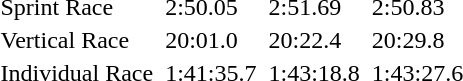<table>
<tr>
<td>Sprint Race</td>
<td></td>
<td>2:50.05</td>
<td></td>
<td>2:51.69</td>
<td></td>
<td>2:50.83</td>
</tr>
<tr>
<td>Vertical Race</td>
<td></td>
<td>20:01.0</td>
<td></td>
<td>20:22.4</td>
<td></td>
<td>20:29.8</td>
</tr>
<tr>
<td>Individual Race</td>
<td></td>
<td>1:41:35.7</td>
<td></td>
<td>1:43:18.8</td>
<td></td>
<td>1:43:27.6</td>
</tr>
</table>
